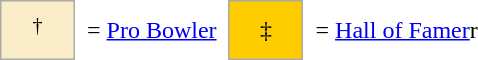<table border=0 cellspacing="0" cellpadding="8">
<tr>
<td style="background-color:#faecc8; border:1px solid #aaaaaa; width:2em;" align=center><sup>†</sup></td>
<td>= <a href='#'>Pro Bowler</a></td>
<td style="background-color:#FFCC00; border:1px solid #aaaaaa; width:2em; text-align:center;">‡</td>
<td>= <a href='#'>Hall of Famer</a>r</td>
</tr>
</table>
